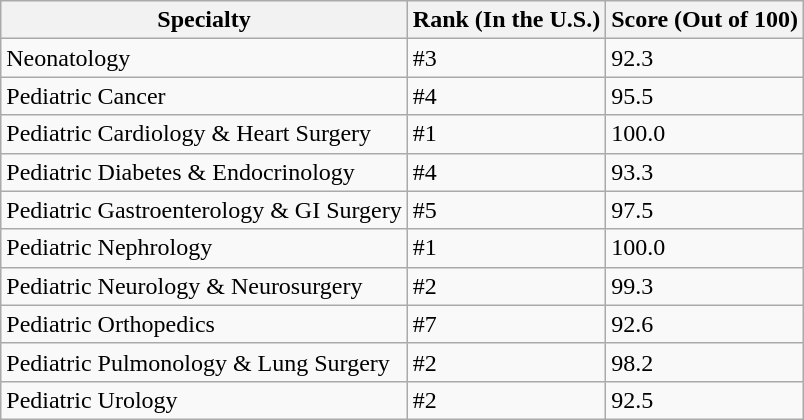<table class="wikitable">
<tr>
<th>Specialty</th>
<th>Rank (In the U.S.)</th>
<th>Score (Out of 100)</th>
</tr>
<tr>
<td>Neonatology</td>
<td>#3</td>
<td>92.3</td>
</tr>
<tr>
<td>Pediatric Cancer</td>
<td>#4</td>
<td>95.5</td>
</tr>
<tr>
<td>Pediatric Cardiology & Heart Surgery</td>
<td>#1</td>
<td>100.0</td>
</tr>
<tr>
<td>Pediatric Diabetes & Endocrinology</td>
<td>#4</td>
<td>93.3</td>
</tr>
<tr>
<td>Pediatric Gastroenterology & GI Surgery</td>
<td>#5</td>
<td>97.5</td>
</tr>
<tr>
<td>Pediatric Nephrology</td>
<td>#1</td>
<td>100.0</td>
</tr>
<tr>
<td>Pediatric Neurology & Neurosurgery</td>
<td>#2</td>
<td>99.3</td>
</tr>
<tr>
<td>Pediatric Orthopedics</td>
<td>#7</td>
<td>92.6</td>
</tr>
<tr>
<td>Pediatric Pulmonology & Lung Surgery</td>
<td>#2</td>
<td>98.2</td>
</tr>
<tr>
<td>Pediatric Urology</td>
<td>#2</td>
<td>92.5</td>
</tr>
</table>
